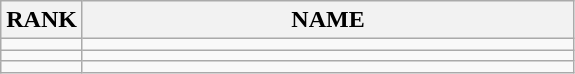<table class="wikitable">
<tr>
<th>RANK</th>
<th style="width: 20em">NAME</th>
</tr>
<tr>
<td align="center"></td>
<td></td>
</tr>
<tr>
<td align="center"></td>
<td></td>
</tr>
<tr>
<td align="center"></td>
<td></td>
</tr>
</table>
